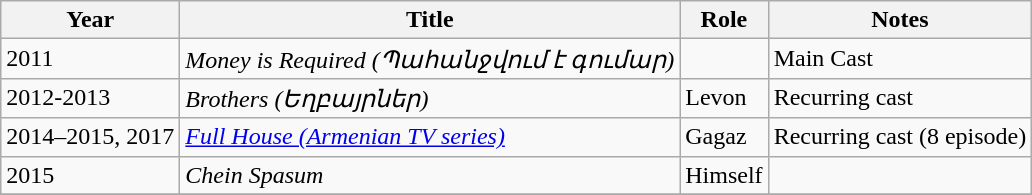<table class="wikitable sortable plainrowheaders">
<tr>
<th>Year</th>
<th>Title</th>
<th>Role</th>
<th class="unsortable">Notes</th>
</tr>
<tr>
<td>2011</td>
<td><em>Money is Required (Պահանջվում է գումար)</em></td>
<td></td>
<td>Main Cast</td>
</tr>
<tr>
<td>2012-2013</td>
<td><em>Brothers (Եղբայրներ)</em></td>
<td>Levon</td>
<td>Recurring cast</td>
</tr>
<tr>
<td>2014–2015, 2017</td>
<td><em><a href='#'>Full House (Armenian TV series)</a></em></td>
<td>Gagaz</td>
<td>Recurring cast (8 episode)</td>
</tr>
<tr>
<td>2015</td>
<td><em>Chein Spasum</em></td>
<td>Himself</td>
<td></td>
</tr>
<tr>
</tr>
</table>
